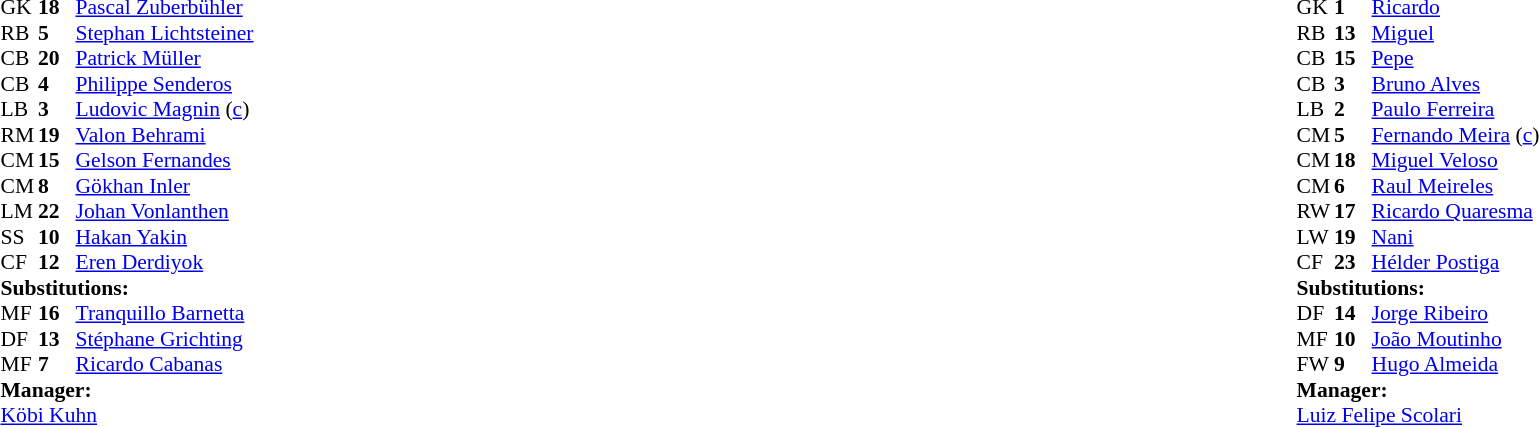<table style="width:100%;">
<tr>
<td style="vertical-align:top; width:40%;"><br><table style="font-size:90%" cellspacing="0" cellpadding="0">
<tr>
<th width="25"></th>
<th width="25"></th>
</tr>
<tr>
<td>GK</td>
<td><strong>18</strong></td>
<td><a href='#'>Pascal Zuberbühler</a></td>
</tr>
<tr>
<td>RB</td>
<td><strong>5</strong></td>
<td><a href='#'>Stephan Lichtsteiner</a></td>
<td></td>
<td></td>
</tr>
<tr>
<td>CB</td>
<td><strong>20</strong></td>
<td><a href='#'>Patrick Müller</a></td>
</tr>
<tr>
<td>CB</td>
<td><strong>4</strong></td>
<td><a href='#'>Philippe Senderos</a></td>
</tr>
<tr>
<td>LB</td>
<td><strong>3</strong></td>
<td><a href='#'>Ludovic Magnin</a> (<a href='#'>c</a>)</td>
</tr>
<tr>
<td>RM</td>
<td><strong>19</strong></td>
<td><a href='#'>Valon Behrami</a></td>
</tr>
<tr>
<td>CM</td>
<td><strong>15</strong></td>
<td><a href='#'>Gelson Fernandes</a></td>
<td></td>
</tr>
<tr>
<td>CM</td>
<td><strong>8</strong></td>
<td><a href='#'>Gökhan Inler</a></td>
</tr>
<tr>
<td>LM</td>
<td><strong>22</strong></td>
<td><a href='#'>Johan Vonlanthen</a></td>
<td></td>
<td></td>
</tr>
<tr>
<td>SS</td>
<td><strong>10</strong></td>
<td><a href='#'>Hakan Yakin</a></td>
<td></td>
<td></td>
</tr>
<tr>
<td>CF</td>
<td><strong>12</strong></td>
<td><a href='#'>Eren Derdiyok</a></td>
</tr>
<tr>
<td colspan=3><strong>Substitutions:</strong></td>
</tr>
<tr>
<td>MF</td>
<td><strong>16</strong></td>
<td><a href='#'>Tranquillo Barnetta</a></td>
<td></td>
<td></td>
</tr>
<tr>
<td>DF</td>
<td><strong>13</strong></td>
<td><a href='#'>Stéphane Grichting</a></td>
<td></td>
<td></td>
</tr>
<tr>
<td>MF</td>
<td><strong>7</strong></td>
<td><a href='#'>Ricardo Cabanas</a></td>
<td></td>
<td></td>
</tr>
<tr>
<td colspan=3><strong>Manager:</strong></td>
</tr>
<tr>
<td colspan=3><a href='#'>Köbi Kuhn</a></td>
</tr>
</table>
</td>
<td valign="top"></td>
<td style="vertical-align:top; width:50%;"><br><table style="font-size:90%; margin:auto;" cellspacing="0" cellpadding="0">
<tr>
<th width=25></th>
<th width=25></th>
</tr>
<tr>
<td>GK</td>
<td><strong>1</strong></td>
<td><a href='#'>Ricardo</a></td>
</tr>
<tr>
<td>RB</td>
<td><strong>13</strong></td>
<td><a href='#'>Miguel</a></td>
<td></td>
</tr>
<tr>
<td>CB</td>
<td><strong>15</strong></td>
<td><a href='#'>Pepe</a></td>
</tr>
<tr>
<td>CB</td>
<td><strong>3</strong></td>
<td><a href='#'>Bruno Alves</a></td>
</tr>
<tr>
<td>LB</td>
<td><strong>2</strong></td>
<td><a href='#'>Paulo Ferreira</a></td>
<td></td>
<td></td>
</tr>
<tr>
<td>CM</td>
<td><strong>5</strong></td>
<td><a href='#'>Fernando Meira</a> (<a href='#'>c</a>)</td>
<td></td>
</tr>
<tr>
<td>CM</td>
<td><strong>18</strong></td>
<td><a href='#'>Miguel Veloso</a></td>
<td></td>
<td></td>
</tr>
<tr>
<td>CM</td>
<td><strong>6</strong></td>
<td><a href='#'>Raul Meireles</a></td>
</tr>
<tr>
<td>RW</td>
<td><strong>17</strong></td>
<td><a href='#'>Ricardo Quaresma</a></td>
</tr>
<tr>
<td>LW</td>
<td><strong>19</strong></td>
<td><a href='#'>Nani</a></td>
</tr>
<tr>
<td>CF</td>
<td><strong>23</strong></td>
<td><a href='#'>Hélder Postiga</a></td>
<td></td>
<td></td>
</tr>
<tr>
<td colspan=3><strong>Substitutions:</strong></td>
</tr>
<tr>
<td>DF</td>
<td><strong>14</strong></td>
<td><a href='#'>Jorge Ribeiro</a></td>
<td></td>
<td></td>
</tr>
<tr>
<td>MF</td>
<td><strong>10</strong></td>
<td><a href='#'>João Moutinho</a></td>
<td></td>
<td></td>
</tr>
<tr>
<td>FW</td>
<td><strong>9</strong></td>
<td><a href='#'>Hugo Almeida</a></td>
<td></td>
<td></td>
</tr>
<tr>
<td colspan=3><strong>Manager:</strong></td>
</tr>
<tr>
<td colspan=3> <a href='#'>Luiz Felipe Scolari</a></td>
</tr>
</table>
</td>
</tr>
</table>
